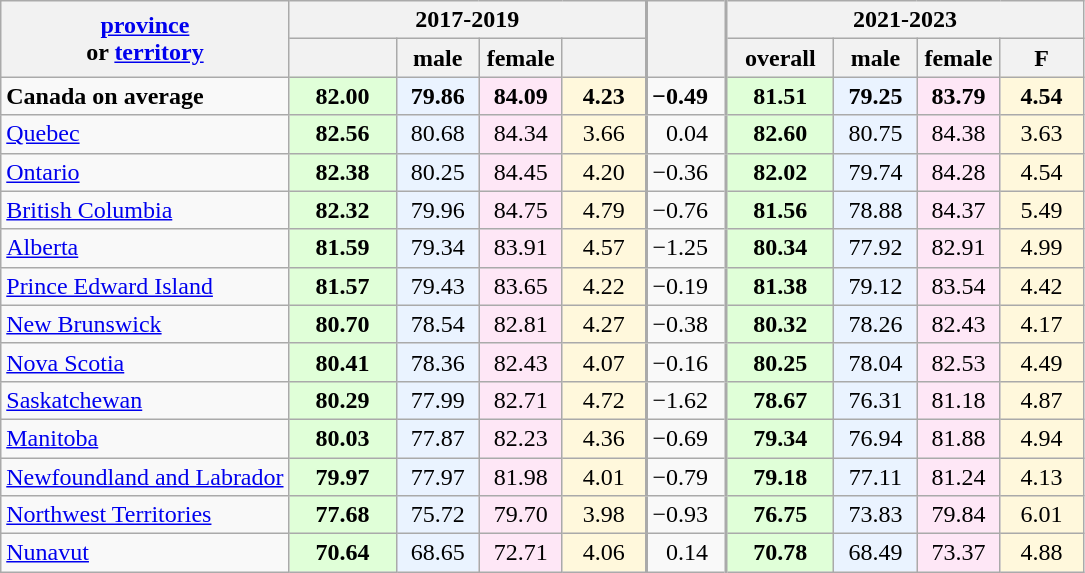<table class="wikitable sortable static-row-numbers sort-under" style="text-align:right;">
<tr class="static-row-header" style="text-align:center;vertical-align:bottom;">
<th rowspan=2 style="vertical-align:middle;"><a href='#'>province</a><br>or <a href='#'>territory</a></th>
<th colspan=4>2017-2019</th>
<th rowspan=2 style="vertical-align:middle;border-left-width:2px;widths:5em;"></th>
<th colspan=4 style="border-left-width:2px;">2021-2023</th>
</tr>
<tr class="static-row-header" style="text-align:center;vertical-align:bottom;">
<th style="vertical-align:middle;width:4em;"></th>
<th style="vertical-align:middle;width:3em;">male</th>
<th style="vertical-align:middle;width:3em;">female</th>
<th style="width:3em;"></th>
<th style="vertical-align:middle;width:4em;border-left-width:2px;">overall</th>
<th style="vertical-align:middle;width:3em;">male</th>
<th style="vertical-align:middle;width:3em;">female</th>
<th style="width:3em;">F </th>
</tr>
<tr class=static-row-header>
<td style="text-align:left;"><strong>Canada on average</strong></td>
<td style="text-align:center;background:#e0ffd8;"><strong>82.00</strong></td>
<td style="text-align:center;background:#eaf3ff;"><strong>79.86</strong></td>
<td style="text-align:center;background:#fee7f6;"><strong>84.09</strong></td>
<td style="text-align:center;background:#fff8dc;"><strong>4.23</strong></td>
<td style="padding-right:1.5ex;border-left-width:2px;"><strong>−0.49</strong></td>
<td style="text-align:center;background:#e0ffd8;border-left-width:2px;"><strong>81.51</strong></td>
<td style="text-align:center;background:#eaf3ff;"><strong>79.25</strong></td>
<td style="text-align:center;background:#fee7f6;"><strong>83.79</strong></td>
<td style="text-align:center;background:#fff8dc;"><strong>4.54</strong></td>
</tr>
<tr>
<td style="text-align:left;"><a href='#'>Quebec</a></td>
<td style="text-align:center;background:#e0ffd8;"><strong>82.56</strong></td>
<td style="text-align:center;background:#eaf3ff;">80.68</td>
<td style="text-align:center;background:#fee7f6;">84.34</td>
<td style="text-align:center;background:#fff8dc;">3.66</td>
<td style="padding-right:1.5ex;border-left-width:2px;">0.04</td>
<td style="text-align:center;background:#e0ffd8;border-left-width:2px;"><strong>82.60</strong></td>
<td style="text-align:center;background:#eaf3ff;">80.75</td>
<td style="text-align:center;background:#fee7f6;">84.38</td>
<td style="text-align:center;background:#fff8dc;">3.63</td>
</tr>
<tr>
<td style="text-align:left;"><a href='#'>Ontario</a></td>
<td style="text-align:center;background:#e0ffd8;"><strong>82.38</strong></td>
<td style="text-align:center;background:#eaf3ff;">80.25</td>
<td style="text-align:center;background:#fee7f6;">84.45</td>
<td style="text-align:center;background:#fff8dc;">4.20</td>
<td style="padding-right:1.5ex;border-left-width:2px;">−0.36</td>
<td style="text-align:center;background:#e0ffd8;border-left-width:2px;"><strong>82.02</strong></td>
<td style="text-align:center;background:#eaf3ff;">79.74</td>
<td style="text-align:center;background:#fee7f6;">84.28</td>
<td style="text-align:center;background:#fff8dc;">4.54</td>
</tr>
<tr>
<td style="text-align:left;"><a href='#'>British Columbia</a></td>
<td style="text-align:center;background:#e0ffd8;"><strong>82.32</strong></td>
<td style="text-align:center;background:#eaf3ff;">79.96</td>
<td style="text-align:center;background:#fee7f6;">84.75</td>
<td style="text-align:center;background:#fff8dc;">4.79</td>
<td style="padding-right:1.5ex;border-left-width:2px;">−0.76</td>
<td style="text-align:center;background:#e0ffd8;border-left-width:2px;"><strong>81.56</strong></td>
<td style="text-align:center;background:#eaf3ff;">78.88</td>
<td style="text-align:center;background:#fee7f6;">84.37</td>
<td style="text-align:center;background:#fff8dc;">5.49</td>
</tr>
<tr>
<td style="text-align:left;"><a href='#'>Alberta</a></td>
<td style="text-align:center;background:#e0ffd8;"><strong>81.59</strong></td>
<td style="text-align:center;background:#eaf3ff;">79.34</td>
<td style="text-align:center;background:#fee7f6;">83.91</td>
<td style="text-align:center;background:#fff8dc;">4.57</td>
<td style="padding-right:1.5ex;border-left-width:2px;">−1.25</td>
<td style="text-align:center;background:#e0ffd8;border-left-width:2px;"><strong>80.34</strong></td>
<td style="text-align:center;background:#eaf3ff;">77.92</td>
<td style="text-align:center;background:#fee7f6;">82.91</td>
<td style="text-align:center;background:#fff8dc;">4.99</td>
</tr>
<tr>
<td style="text-align:left;"><a href='#'>Prince Edward Island</a></td>
<td style="text-align:center;background:#e0ffd8;"><strong>81.57</strong></td>
<td style="text-align:center;background:#eaf3ff;">79.43</td>
<td style="text-align:center;background:#fee7f6;">83.65</td>
<td style="text-align:center;background:#fff8dc;">4.22</td>
<td style="padding-right:1.5ex;border-left-width:2px;">−0.19</td>
<td style="text-align:center;background:#e0ffd8;border-left-width:2px;"><strong>81.38</strong></td>
<td style="text-align:center;background:#eaf3ff;">79.12</td>
<td style="text-align:center;background:#fee7f6;">83.54</td>
<td style="text-align:center;background:#fff8dc;">4.42</td>
</tr>
<tr>
<td style="text-align:left;"><a href='#'>New Brunswick</a></td>
<td style="text-align:center;background:#e0ffd8;"><strong>80.70</strong></td>
<td style="text-align:center;background:#eaf3ff;">78.54</td>
<td style="text-align:center;background:#fee7f6;">82.81</td>
<td style="text-align:center;background:#fff8dc;">4.27</td>
<td style="padding-right:1.5ex;border-left-width:2px;">−0.38</td>
<td style="text-align:center;background:#e0ffd8;border-left-width:2px;"><strong>80.32</strong></td>
<td style="text-align:center;background:#eaf3ff;">78.26</td>
<td style="text-align:center;background:#fee7f6;">82.43</td>
<td style="text-align:center;background:#fff8dc;">4.17</td>
</tr>
<tr>
<td style="text-align:left;"><a href='#'>Nova Scotia</a></td>
<td style="text-align:center;background:#e0ffd8;"><strong>80.41</strong></td>
<td style="text-align:center;background:#eaf3ff;">78.36</td>
<td style="text-align:center;background:#fee7f6;">82.43</td>
<td style="text-align:center;background:#fff8dc;">4.07</td>
<td style="padding-right:1.5ex;border-left-width:2px;">−0.16</td>
<td style="text-align:center;background:#e0ffd8;border-left-width:2px;"><strong>80.25</strong></td>
<td style="text-align:center;background:#eaf3ff;">78.04</td>
<td style="text-align:center;background:#fee7f6;">82.53</td>
<td style="text-align:center;background:#fff8dc;">4.49</td>
</tr>
<tr>
<td style="text-align:left;"><a href='#'>Saskatchewan</a></td>
<td style="text-align:center;background:#e0ffd8;"><strong>80.29</strong></td>
<td style="text-align:center;background:#eaf3ff;">77.99</td>
<td style="text-align:center;background:#fee7f6;">82.71</td>
<td style="text-align:center;background:#fff8dc;">4.72</td>
<td style="padding-right:1.5ex;border-left-width:2px;">−1.62</td>
<td style="text-align:center;background:#e0ffd8;border-left-width:2px;"><strong>78.67</strong></td>
<td style="text-align:center;background:#eaf3ff;">76.31</td>
<td style="text-align:center;background:#fee7f6;">81.18</td>
<td style="text-align:center;background:#fff8dc;">4.87</td>
</tr>
<tr>
<td style="text-align:left;"><a href='#'>Manitoba</a></td>
<td style="text-align:center;background:#e0ffd8;"><strong>80.03</strong></td>
<td style="text-align:center;background:#eaf3ff;">77.87</td>
<td style="text-align:center;background:#fee7f6;">82.23</td>
<td style="text-align:center;background:#fff8dc;">4.36</td>
<td style="padding-right:1.5ex;border-left-width:2px;">−0.69</td>
<td style="text-align:center;background:#e0ffd8;border-left-width:2px;"><strong>79.34</strong></td>
<td style="text-align:center;background:#eaf3ff;">76.94</td>
<td style="text-align:center;background:#fee7f6;">81.88</td>
<td style="text-align:center;background:#fff8dc;">4.94</td>
</tr>
<tr>
<td style="text-align:left;"><a href='#'>Newfoundland and Labrador</a></td>
<td style="text-align:center;background:#e0ffd8;"><strong>79.97</strong></td>
<td style="text-align:center;background:#eaf3ff;">77.97</td>
<td style="text-align:center;background:#fee7f6;">81.98</td>
<td style="text-align:center;background:#fff8dc;">4.01</td>
<td style="padding-right:1.5ex;border-left-width:2px;">−0.79</td>
<td style="text-align:center;background:#e0ffd8;border-left-width:2px;"><strong>79.18</strong></td>
<td style="text-align:center;background:#eaf3ff;">77.11</td>
<td style="text-align:center;background:#fee7f6;">81.24</td>
<td style="text-align:center;background:#fff8dc;">4.13</td>
</tr>
<tr>
<td style="text-align:left;"><a href='#'>Northwest Territories</a></td>
<td style="text-align:center;background:#e0ffd8;"><strong>77.68</strong></td>
<td style="text-align:center;background:#eaf3ff;">75.72</td>
<td style="text-align:center;background:#fee7f6;">79.70</td>
<td style="text-align:center;background:#fff8dc;">3.98</td>
<td style="padding-right:1.5ex;border-left-width:2px;">−0.93</td>
<td style="text-align:center;background:#e0ffd8;border-left-width:2px;"><strong>76.75</strong></td>
<td style="text-align:center;background:#eaf3ff;">73.83</td>
<td style="text-align:center;background:#fee7f6;">79.84</td>
<td style="text-align:center;background:#fff8dc;">6.01</td>
</tr>
<tr>
<td style="text-align:left;"><a href='#'>Nunavut</a></td>
<td style="text-align:center;background:#e0ffd8;"><strong>70.64</strong></td>
<td style="text-align:center;background:#eaf3ff;">68.65</td>
<td style="text-align:center;background:#fee7f6;">72.71</td>
<td style="text-align:center;background:#fff8dc;">4.06</td>
<td style="padding-right:1.5ex;border-left-width:2px;">0.14</td>
<td style="text-align:center;background:#e0ffd8;border-left-width:2px;"><strong>70.78</strong></td>
<td style="text-align:center;background:#eaf3ff;">68.49</td>
<td style="text-align:center;background:#fee7f6;">73.37</td>
<td style="text-align:center;background:#fff8dc;">4.88</td>
</tr>
</table>
